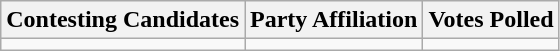<table class="wikitable sortable">
<tr>
<th>Contesting Candidates</th>
<th>Party Affiliation</th>
<th>Votes Polled</th>
</tr>
<tr>
<td></td>
<td></td>
<td></td>
</tr>
</table>
